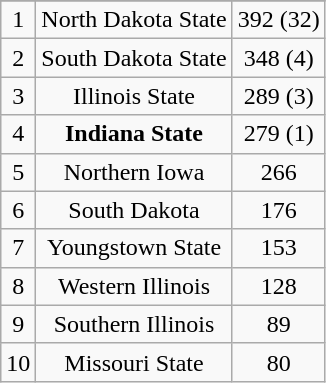<table class="wikitable">
<tr align="center">
</tr>
<tr align="center">
<td>1</td>
<td>North Dakota State</td>
<td>392 (32)</td>
</tr>
<tr align="center">
<td>2</td>
<td>South Dakota State</td>
<td>348 (4)</td>
</tr>
<tr align="center">
<td>3</td>
<td>Illinois State</td>
<td>289 (3)</td>
</tr>
<tr align="center">
<td>4</td>
<td><strong>Indiana State</strong></td>
<td>279 (1)</td>
</tr>
<tr align="center">
<td>5</td>
<td>Northern Iowa</td>
<td>266</td>
</tr>
<tr align="center">
<td>6</td>
<td>South Dakota</td>
<td>176</td>
</tr>
<tr align="center">
<td>7</td>
<td>Youngstown State</td>
<td>153</td>
</tr>
<tr align="center">
<td>8</td>
<td>Western Illinois</td>
<td>128</td>
</tr>
<tr align="center">
<td>9</td>
<td>Southern Illinois</td>
<td>89</td>
</tr>
<tr align="center">
<td>10</td>
<td>Missouri State</td>
<td>80</td>
</tr>
</table>
